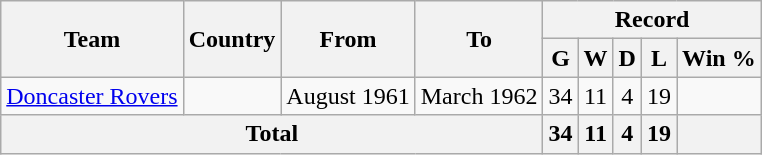<table class="wikitable" style="text-align: center">
<tr>
<th rowspan="2">Team</th>
<th rowspan="2">Country</th>
<th rowspan="2">From</th>
<th rowspan="2">To</th>
<th colspan="6">Record</th>
</tr>
<tr>
<th>G</th>
<th>W</th>
<th>D</th>
<th>L</th>
<th>Win %</th>
</tr>
<tr>
<td align=left><a href='#'>Doncaster Rovers</a></td>
<td></td>
<td align=left>August 1961</td>
<td align=left>March 1962</td>
<td>34</td>
<td>11</td>
<td>4</td>
<td>19</td>
<td></td>
</tr>
<tr>
<th colspan="4">Total</th>
<th>34</th>
<th>11</th>
<th>4</th>
<th>19</th>
<th></th>
</tr>
</table>
